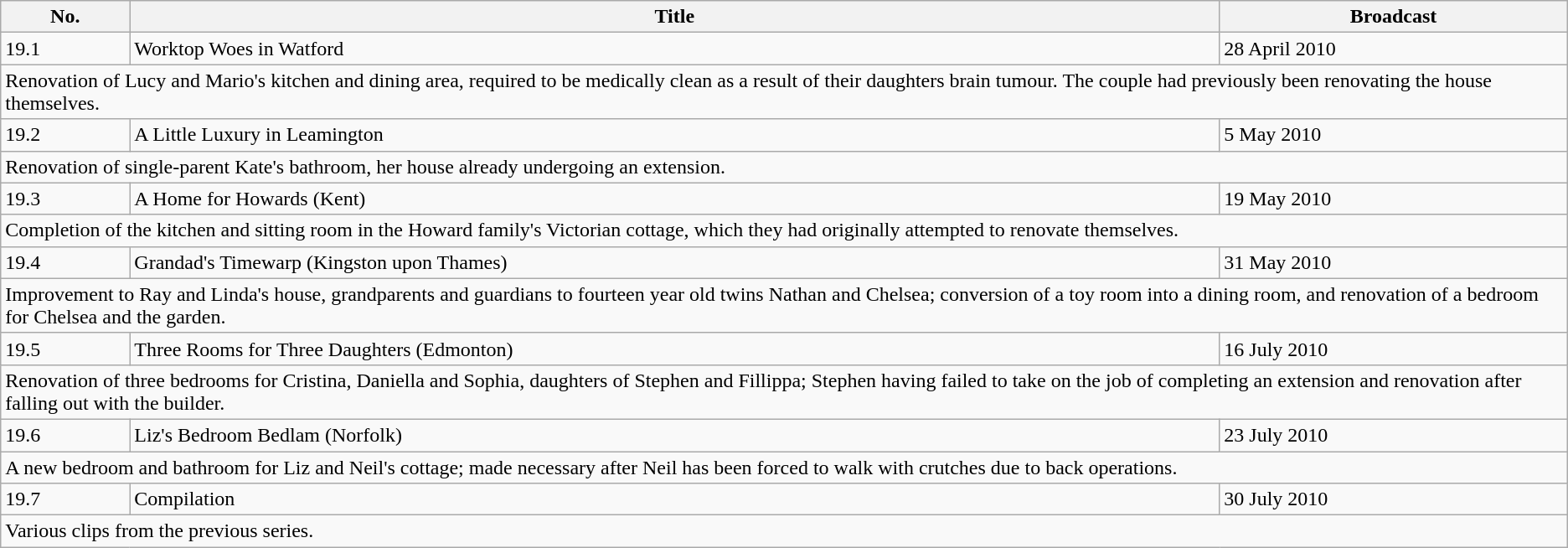<table class="wikitable">
<tr>
<th>No.</th>
<th>Title</th>
<th>Broadcast</th>
</tr>
<tr>
<td>19.1</td>
<td>Worktop Woes in Watford</td>
<td>28 April 2010</td>
</tr>
<tr>
<td colspan="3">Renovation of Lucy and Mario's kitchen and dining area, required to be medically clean as a result of their daughters brain tumour. The couple had previously been renovating the house themselves.</td>
</tr>
<tr>
<td>19.2</td>
<td>A Little Luxury in Leamington</td>
<td>5 May 2010</td>
</tr>
<tr>
<td colspan="3">Renovation of single-parent Kate's bathroom, her house already undergoing an extension.</td>
</tr>
<tr>
<td>19.3</td>
<td>A Home for Howards (Kent)</td>
<td>19 May 2010</td>
</tr>
<tr>
<td colspan="3">Completion of the kitchen and sitting room in the Howard family's Victorian cottage, which they had originally attempted to renovate themselves.</td>
</tr>
<tr>
<td>19.4</td>
<td>Grandad's Timewarp (Kingston upon Thames)</td>
<td>31 May 2010</td>
</tr>
<tr>
<td colspan="3">Improvement to Ray and Linda's house, grandparents and guardians to fourteen year old twins Nathan and Chelsea; conversion of a toy room into a dining room, and renovation of a bedroom for Chelsea and the garden.</td>
</tr>
<tr>
<td>19.5</td>
<td>Three Rooms for Three Daughters (Edmonton)</td>
<td>16 July 2010</td>
</tr>
<tr>
<td colspan="3">Renovation of three bedrooms for Cristina, Daniella and Sophia, daughters of Stephen and Fillippa; Stephen having failed to take on the job of completing an extension and renovation after falling out with the builder.</td>
</tr>
<tr>
<td>19.6</td>
<td>Liz's Bedroom Bedlam (Norfolk)</td>
<td>23 July 2010</td>
</tr>
<tr>
<td colspan="3">A new bedroom and bathroom for Liz and Neil's cottage; made necessary after Neil has been forced to walk with crutches due to back operations.</td>
</tr>
<tr>
<td>19.7</td>
<td>Compilation</td>
<td>30 July 2010</td>
</tr>
<tr>
<td colspan="3">Various clips from the previous series.</td>
</tr>
</table>
